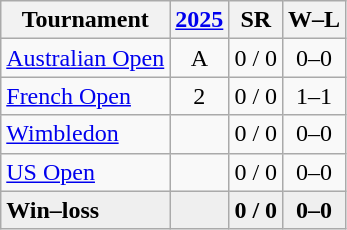<table class=wikitable style=text-align:center>
<tr>
<th>Tournament</th>
<th><a href='#'>2025</a></th>
<th>SR</th>
<th>W–L</th>
</tr>
<tr>
<td style=text-align:left><a href='#'>Australian Open</a></td>
<td>A</td>
<td>0 / 0</td>
<td>0–0</td>
</tr>
<tr>
<td style=text-align:left><a href='#'>French Open</a></td>
<td>2</td>
<td>0 / 0</td>
<td>1–1</td>
</tr>
<tr>
<td style=text-align:left><a href='#'>Wimbledon</a></td>
<td></td>
<td>0 / 0</td>
<td>0–0</td>
</tr>
<tr>
<td style=text-align:left><a href='#'>US Open</a></td>
<td></td>
<td>0 / 0</td>
<td>0–0</td>
</tr>
<tr style=background:#efefef;font-weight:bold>
<td style=text-align:left>Win–loss</td>
<td></td>
<td>0 / 0</td>
<td>0–0</td>
</tr>
</table>
